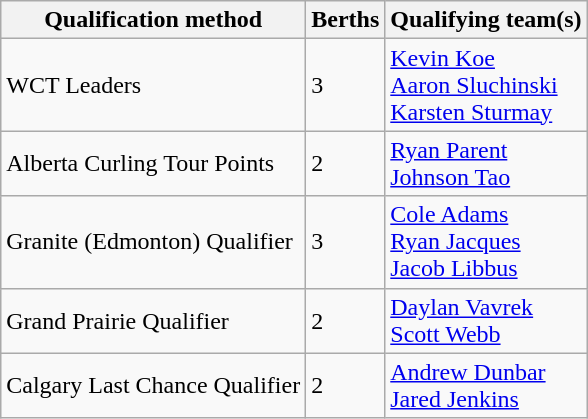<table class="wikitable">
<tr>
<th scope="col">Qualification method</th>
<th scope="col">Berths</th>
<th scope="col">Qualifying team(s)</th>
</tr>
<tr>
<td>WCT Leaders</td>
<td>3</td>
<td><a href='#'>Kevin Koe</a> <br> <a href='#'>Aaron Sluchinski</a> <br> <a href='#'>Karsten Sturmay</a></td>
</tr>
<tr>
<td>Alberta Curling Tour Points</td>
<td>2</td>
<td><a href='#'>Ryan Parent</a> <br> <a href='#'>Johnson Tao</a></td>
</tr>
<tr>
<td>Granite (Edmonton) Qualifier</td>
<td>3</td>
<td><a href='#'>Cole Adams</a> <br> <a href='#'>Ryan Jacques</a> <br> <a href='#'>Jacob Libbus</a></td>
</tr>
<tr>
<td>Grand Prairie Qualifier</td>
<td>2</td>
<td><a href='#'>Daylan Vavrek</a> <br> <a href='#'>Scott Webb</a></td>
</tr>
<tr>
<td>Calgary Last Chance Qualifier</td>
<td>2</td>
<td><a href='#'>Andrew Dunbar</a> <br> <a href='#'>Jared Jenkins</a></td>
</tr>
</table>
